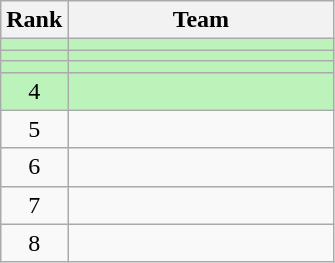<table class="wikitable">
<tr>
<th>Rank</th>
<th width=170>Team</th>
</tr>
<tr bgcolor=#bbf3bb>
<td align=center></td>
<td></td>
</tr>
<tr bgcolor=#bbf3bb>
<td align=center></td>
<td></td>
</tr>
<tr bgcolor=#bbf3bb>
<td align=center></td>
<td></td>
</tr>
<tr bgcolor=#bbf3bb>
<td align=center>4</td>
<td></td>
</tr>
<tr>
<td align=center>5</td>
<td></td>
</tr>
<tr>
<td align=center>6</td>
<td></td>
</tr>
<tr>
<td align=center>7</td>
<td></td>
</tr>
<tr>
<td align=center>8</td>
<td></td>
</tr>
</table>
